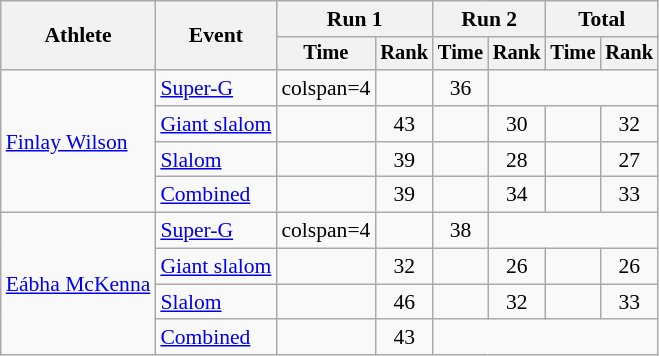<table class="wikitable" style="font-size:90%">
<tr>
<th rowspan=2>Athlete</th>
<th rowspan=2>Event</th>
<th colspan=2>Run 1</th>
<th colspan=2>Run 2</th>
<th colspan=2>Total</th>
</tr>
<tr style="font-size:95%">
<th>Time</th>
<th>Rank</th>
<th>Time</th>
<th>Rank</th>
<th>Time</th>
<th>Rank</th>
</tr>
<tr align=center>
<td align="left" rowspan="4"><a href='#'>Finlay Wilson</a></td>
<td align="left"><a href='#'>Super-G</a></td>
<td>colspan=4</td>
<td></td>
<td>36</td>
</tr>
<tr align=center>
<td align="left"><a href='#'>Giant slalom</a></td>
<td></td>
<td>43</td>
<td></td>
<td>30</td>
<td></td>
<td>32</td>
</tr>
<tr align=center>
<td align="left"><a href='#'>Slalom</a></td>
<td></td>
<td>39</td>
<td></td>
<td>28</td>
<td></td>
<td>27</td>
</tr>
<tr align=center>
<td align="left"><a href='#'>Combined</a></td>
<td></td>
<td>39</td>
<td></td>
<td>34</td>
<td></td>
<td>33</td>
</tr>
<tr align=center>
<td align="left" rowspan="4"><a href='#'>Eábha McKenna</a></td>
<td align="left"><a href='#'>Super-G</a></td>
<td>colspan=4</td>
<td></td>
<td>38</td>
</tr>
<tr align=center>
<td align="left"><a href='#'>Giant slalom</a></td>
<td></td>
<td>32</td>
<td></td>
<td>26</td>
<td></td>
<td>26</td>
</tr>
<tr align=center>
<td align="left"><a href='#'>Slalom</a></td>
<td></td>
<td>46</td>
<td></td>
<td>32</td>
<td></td>
<td>33</td>
</tr>
<tr align=center>
<td align="left"><a href='#'>Combined</a></td>
<td></td>
<td>43</td>
<td colspan=4></td>
</tr>
</table>
